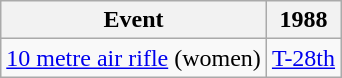<table class="wikitable" style="text-align: center">
<tr>
<th>Event</th>
<th>1988</th>
</tr>
<tr>
<td align=left><a href='#'>10 metre air rifle</a> (women)</td>
<td><a href='#'>T-28th</a></td>
</tr>
</table>
